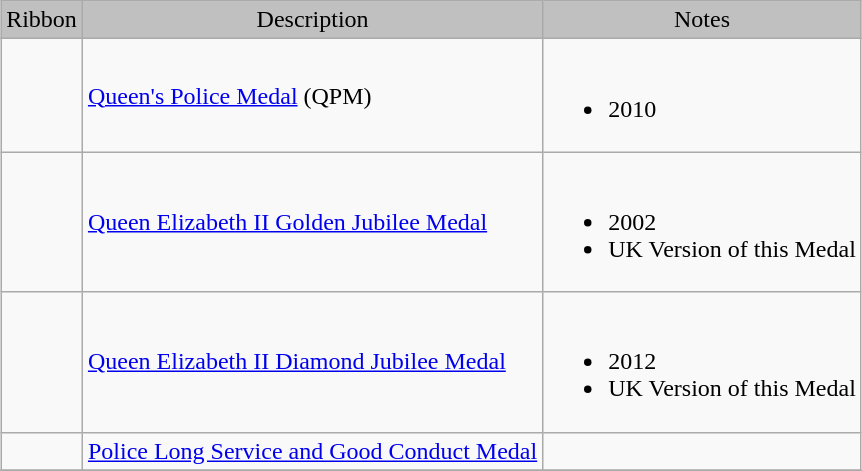<table class="wikitable"  style="margin: auto;">
<tr style="background:silver;" align="center">
<td>Ribbon</td>
<td>Description</td>
<td>Notes</td>
</tr>
<tr>
<td></td>
<td><a href='#'>Queen's Police Medal</a> (QPM)</td>
<td><br><ul><li>2010</li></ul></td>
</tr>
<tr>
<td></td>
<td><a href='#'>Queen Elizabeth II Golden Jubilee Medal</a></td>
<td><br><ul><li>2002</li><li>UK Version of this Medal</li></ul></td>
</tr>
<tr>
<td></td>
<td><a href='#'>Queen Elizabeth II Diamond Jubilee Medal</a></td>
<td><br><ul><li>2012</li><li>UK Version of this Medal</li></ul></td>
</tr>
<tr>
<td></td>
<td><a href='#'>Police Long Service and Good Conduct Medal</a></td>
<td></td>
</tr>
<tr>
</tr>
</table>
